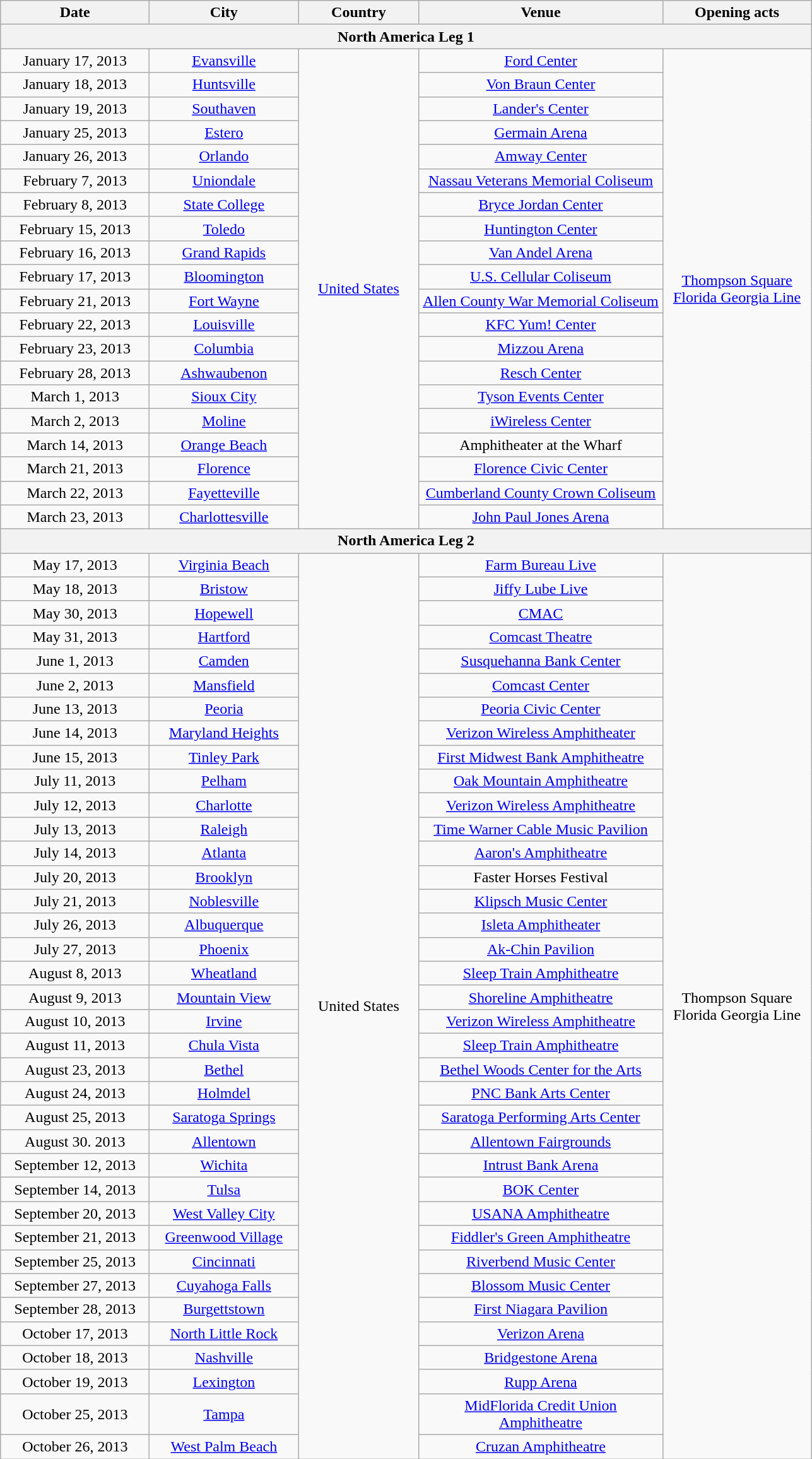<table class="wikitable" style="text-align:center;">
<tr>
<th style="width:150px;">Date</th>
<th style="width:150px;">City</th>
<th style="width:120px;">Country</th>
<th style="width:250px;">Venue</th>
<th style="width:150px;">Opening acts</th>
</tr>
<tr>
<th colspan="5">North America Leg 1 </th>
</tr>
<tr>
<td>January 17, 2013</td>
<td><a href='#'>Evansville</a></td>
<td rowspan="20"><a href='#'>United States</a></td>
<td><a href='#'>Ford Center</a></td>
<td rowspan="20"><a href='#'>Thompson Square</a><br><a href='#'>Florida Georgia Line</a></td>
</tr>
<tr>
<td>January 18, 2013</td>
<td><a href='#'>Huntsville</a></td>
<td><a href='#'>Von Braun Center</a></td>
</tr>
<tr>
<td>January 19, 2013</td>
<td><a href='#'>Southaven</a></td>
<td><a href='#'>Lander's Center</a></td>
</tr>
<tr>
<td>January 25, 2013</td>
<td><a href='#'>Estero</a></td>
<td><a href='#'>Germain Arena</a></td>
</tr>
<tr>
<td>January 26, 2013</td>
<td><a href='#'>Orlando</a></td>
<td><a href='#'>Amway Center</a></td>
</tr>
<tr>
<td>February 7, 2013</td>
<td><a href='#'>Uniondale</a></td>
<td><a href='#'>Nassau Veterans Memorial Coliseum</a></td>
</tr>
<tr>
<td>February 8, 2013</td>
<td><a href='#'>State College</a></td>
<td><a href='#'>Bryce Jordan Center</a></td>
</tr>
<tr>
<td>February 15, 2013</td>
<td><a href='#'>Toledo</a></td>
<td><a href='#'>Huntington Center</a></td>
</tr>
<tr>
<td>February 16, 2013</td>
<td><a href='#'>Grand Rapids</a></td>
<td><a href='#'>Van Andel Arena</a></td>
</tr>
<tr>
<td>February 17, 2013</td>
<td><a href='#'>Bloomington</a></td>
<td><a href='#'>U.S. Cellular Coliseum</a></td>
</tr>
<tr>
<td>February 21, 2013</td>
<td><a href='#'>Fort Wayne</a></td>
<td><a href='#'>Allen County War Memorial Coliseum</a></td>
</tr>
<tr>
<td>February 22, 2013</td>
<td><a href='#'>Louisville</a></td>
<td><a href='#'>KFC Yum! Center</a></td>
</tr>
<tr>
<td>February 23, 2013</td>
<td><a href='#'>Columbia</a></td>
<td><a href='#'>Mizzou Arena</a></td>
</tr>
<tr>
<td>February 28, 2013</td>
<td><a href='#'>Ashwaubenon</a></td>
<td><a href='#'>Resch Center</a></td>
</tr>
<tr>
<td>March 1, 2013</td>
<td><a href='#'>Sioux City</a></td>
<td><a href='#'>Tyson Events Center</a></td>
</tr>
<tr>
<td>March 2, 2013</td>
<td><a href='#'>Moline</a></td>
<td><a href='#'>iWireless Center</a></td>
</tr>
<tr>
<td>March 14, 2013</td>
<td><a href='#'>Orange Beach</a></td>
<td>Amphitheater at the Wharf</td>
</tr>
<tr>
<td>March 21, 2013</td>
<td><a href='#'>Florence</a></td>
<td><a href='#'>Florence Civic Center</a></td>
</tr>
<tr>
<td>March 22, 2013</td>
<td><a href='#'>Fayetteville</a></td>
<td><a href='#'>Cumberland County Crown Coliseum</a></td>
</tr>
<tr>
<td>March 23, 2013</td>
<td><a href='#'>Charlottesville</a></td>
<td><a href='#'>John Paul Jones Arena</a></td>
</tr>
<tr>
<th colspan="5">North America Leg 2 </th>
</tr>
<tr>
<td>May 17, 2013</td>
<td><a href='#'>Virginia Beach</a></td>
<td rowspan="37">United States</td>
<td><a href='#'>Farm Bureau Live</a></td>
<td rowspan="37">Thompson Square<br>Florida Georgia Line</td>
</tr>
<tr>
<td>May 18, 2013</td>
<td><a href='#'>Bristow</a></td>
<td><a href='#'>Jiffy Lube Live</a></td>
</tr>
<tr>
<td>May 30, 2013</td>
<td><a href='#'>Hopewell</a></td>
<td><a href='#'>CMAC</a></td>
</tr>
<tr>
<td>May 31, 2013</td>
<td><a href='#'>Hartford</a></td>
<td><a href='#'>Comcast Theatre</a></td>
</tr>
<tr>
<td>June 1, 2013</td>
<td><a href='#'>Camden</a></td>
<td><a href='#'>Susquehanna Bank Center</a></td>
</tr>
<tr>
<td>June 2, 2013</td>
<td><a href='#'>Mansfield</a></td>
<td><a href='#'>Comcast Center</a></td>
</tr>
<tr>
<td>June 13, 2013</td>
<td><a href='#'>Peoria</a></td>
<td><a href='#'>Peoria Civic Center</a></td>
</tr>
<tr>
<td>June 14, 2013</td>
<td><a href='#'>Maryland Heights</a></td>
<td><a href='#'>Verizon Wireless Amphitheater</a></td>
</tr>
<tr>
<td>June 15, 2013</td>
<td><a href='#'>Tinley Park</a></td>
<td><a href='#'>First Midwest Bank Amphitheatre</a></td>
</tr>
<tr>
<td>July 11, 2013</td>
<td><a href='#'>Pelham</a></td>
<td><a href='#'>Oak Mountain Amphitheatre</a></td>
</tr>
<tr>
<td>July 12, 2013</td>
<td><a href='#'>Charlotte</a></td>
<td><a href='#'>Verizon Wireless Amphitheatre</a></td>
</tr>
<tr>
<td>July 13, 2013</td>
<td><a href='#'>Raleigh</a></td>
<td><a href='#'>Time Warner Cable Music Pavilion</a></td>
</tr>
<tr>
<td>July 14, 2013</td>
<td><a href='#'>Atlanta</a></td>
<td><a href='#'>Aaron's Amphitheatre</a></td>
</tr>
<tr>
<td>July 20, 2013</td>
<td><a href='#'>Brooklyn</a></td>
<td>Faster Horses Festival</td>
</tr>
<tr>
<td>July 21, 2013</td>
<td><a href='#'>Noblesville</a></td>
<td><a href='#'>Klipsch Music Center</a></td>
</tr>
<tr>
<td>July 26, 2013</td>
<td><a href='#'>Albuquerque</a></td>
<td><a href='#'>Isleta Amphitheater</a></td>
</tr>
<tr>
<td>July 27, 2013</td>
<td><a href='#'>Phoenix</a></td>
<td><a href='#'>Ak-Chin Pavilion</a></td>
</tr>
<tr>
<td>August 8, 2013</td>
<td><a href='#'>Wheatland</a></td>
<td><a href='#'>Sleep Train Amphitheatre</a></td>
</tr>
<tr>
<td>August 9, 2013</td>
<td><a href='#'>Mountain View</a></td>
<td><a href='#'>Shoreline Amphitheatre</a></td>
</tr>
<tr>
<td>August 10, 2013</td>
<td><a href='#'>Irvine</a></td>
<td><a href='#'>Verizon Wireless Amphitheatre</a></td>
</tr>
<tr>
<td>August 11, 2013</td>
<td><a href='#'>Chula Vista</a></td>
<td><a href='#'>Sleep Train Amphitheatre</a></td>
</tr>
<tr>
<td>August 23, 2013</td>
<td><a href='#'>Bethel</a></td>
<td><a href='#'>Bethel Woods Center for the Arts</a></td>
</tr>
<tr>
<td>August 24, 2013</td>
<td><a href='#'>Holmdel</a></td>
<td><a href='#'>PNC Bank Arts Center</a></td>
</tr>
<tr>
<td>August 25, 2013</td>
<td><a href='#'>Saratoga Springs</a></td>
<td><a href='#'>Saratoga Performing Arts Center</a></td>
</tr>
<tr>
<td>August 30. 2013</td>
<td><a href='#'>Allentown</a></td>
<td><a href='#'>Allentown Fairgrounds</a></td>
</tr>
<tr>
<td>September 12, 2013</td>
<td><a href='#'>Wichita</a></td>
<td><a href='#'>Intrust Bank Arena</a></td>
</tr>
<tr>
<td>September 14, 2013</td>
<td><a href='#'>Tulsa</a></td>
<td><a href='#'>BOK Center</a></td>
</tr>
<tr>
<td>September 20, 2013</td>
<td><a href='#'>West Valley City</a></td>
<td><a href='#'>USANA Amphitheatre</a></td>
</tr>
<tr>
<td>September 21, 2013</td>
<td><a href='#'>Greenwood Village</a></td>
<td><a href='#'>Fiddler's Green Amphitheatre</a></td>
</tr>
<tr>
<td>September 25, 2013</td>
<td><a href='#'>Cincinnati</a></td>
<td><a href='#'>Riverbend Music Center</a></td>
</tr>
<tr>
<td>September 27, 2013</td>
<td><a href='#'>Cuyahoga Falls</a></td>
<td><a href='#'>Blossom Music Center</a></td>
</tr>
<tr>
<td>September 28, 2013</td>
<td><a href='#'>Burgettstown</a></td>
<td><a href='#'>First Niagara Pavilion</a></td>
</tr>
<tr>
<td>October 17, 2013</td>
<td><a href='#'>North Little Rock</a></td>
<td><a href='#'>Verizon Arena</a></td>
</tr>
<tr>
<td>October 18, 2013</td>
<td><a href='#'>Nashville</a></td>
<td><a href='#'>Bridgestone Arena</a></td>
</tr>
<tr>
<td>October 19, 2013</td>
<td><a href='#'>Lexington</a></td>
<td><a href='#'>Rupp Arena</a></td>
</tr>
<tr>
<td>October 25, 2013</td>
<td><a href='#'>Tampa</a></td>
<td><a href='#'>MidFlorida Credit Union Amphitheatre</a></td>
</tr>
<tr>
<td>October 26, 2013</td>
<td><a href='#'>West Palm Beach</a></td>
<td><a href='#'>Cruzan Amphitheatre</a></td>
</tr>
</table>
